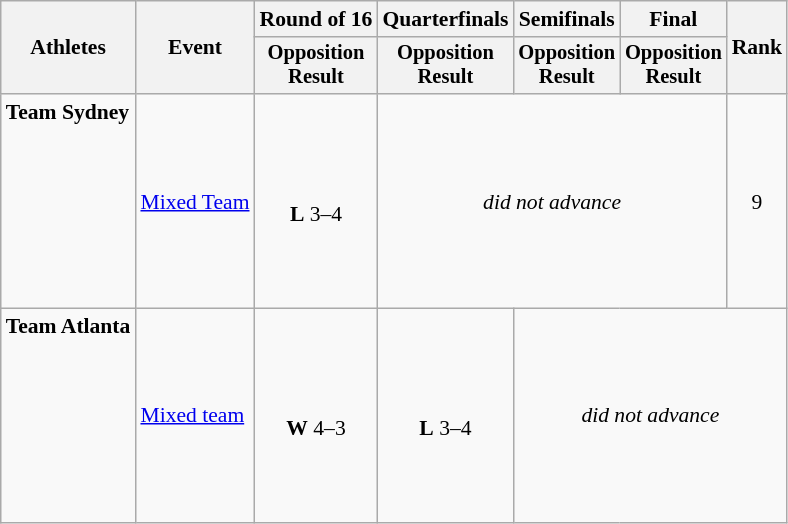<table class="wikitable" style="font-size:90%">
<tr>
<th rowspan="2">Athletes</th>
<th rowspan="2">Event</th>
<th>Round of 16</th>
<th>Quarterfinals</th>
<th>Semifinals</th>
<th>Final</th>
<th rowspan=2>Rank</th>
</tr>
<tr style="font-size:95%">
<th>Opposition<br>Result</th>
<th>Opposition<br>Result</th>
<th>Opposition<br>Result</th>
<th>Opposition<br>Result</th>
</tr>
<tr align=center>
<td align=left><strong>Team Sydney</strong><br><br> <br><br><br><br><br><br></td>
<td align=left><a href='#'>Mixed Team</a></td>
<td><br><strong>L</strong> 3–4</td>
<td colspan=3><em>did not advance</em></td>
<td>9</td>
</tr>
<tr align=center>
<td align=left><strong>Team Atlanta</strong><br><br> <br><br><br><br><br><br></td>
<td align=left><a href='#'>Mixed team</a></td>
<td><br><strong>W</strong> 4–3</td>
<td><br><strong>L</strong> 3–4</td>
<td Colspan=3><em>did not advance</em></td>
</tr>
</table>
